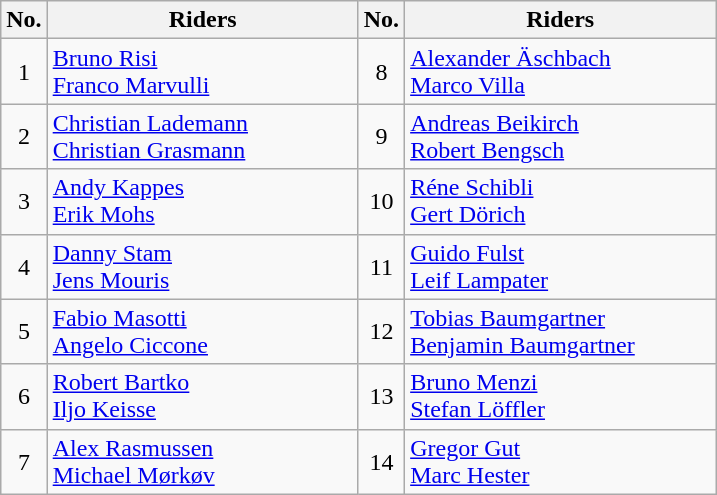<table class="wikitable">
<tr>
<th width="20px">No.</th>
<th width="200px">Riders</th>
<th width="20px">No.</th>
<th width="200px">Riders</th>
</tr>
<tr>
<td align=center>1</td>
<td> <a href='#'>Bruno Risi</a> <br>  <a href='#'>Franco Marvulli</a></td>
<td align=center>8</td>
<td> <a href='#'>Alexander Äschbach</a> <br>  <a href='#'>Marco Villa</a></td>
</tr>
<tr>
<td align=center>2</td>
<td> <a href='#'>Christian Lademann</a> <br>  <a href='#'>Christian Grasmann</a></td>
<td align=center>9</td>
<td> <a href='#'>Andreas Beikirch</a> <br>  <a href='#'>Robert Bengsch</a></td>
</tr>
<tr>
<td align=center>3</td>
<td> <a href='#'>Andy Kappes</a> <br>  <a href='#'>Erik Mohs</a></td>
<td align=center>10</td>
<td> <a href='#'>Réne Schibli</a> <br>  <a href='#'>Gert Dörich</a></td>
</tr>
<tr>
<td align=center>4</td>
<td> <a href='#'>Danny Stam</a> <br>  <a href='#'>Jens Mouris</a></td>
<td align=center>11</td>
<td> <a href='#'>Guido Fulst</a> <br>  <a href='#'>Leif Lampater</a></td>
</tr>
<tr>
<td align=center>5</td>
<td> <a href='#'>Fabio Masotti</a> <br>  <a href='#'>Angelo Ciccone</a></td>
<td align=center>12</td>
<td> <a href='#'>Tobias Baumgartner</a> <br>  <a href='#'>Benjamin Baumgartner</a></td>
</tr>
<tr>
<td align=center>6</td>
<td> <a href='#'>Robert Bartko</a> <br>  <a href='#'>Iljo Keisse</a></td>
<td align=center>13</td>
<td> <a href='#'>Bruno Menzi</a> <br>  <a href='#'>Stefan Löffler</a></td>
</tr>
<tr>
<td align=center>7</td>
<td> <a href='#'>Alex Rasmussen</a> <br>  <a href='#'>Michael Mørkøv</a></td>
<td align=center>14</td>
<td> <a href='#'>Gregor Gut</a> <br>  <a href='#'>Marc Hester</a></td>
</tr>
</table>
